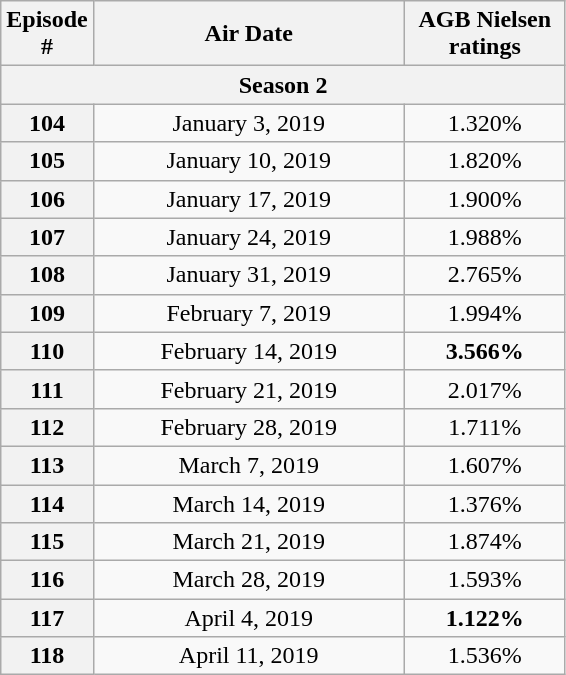<table class="wikitable" style="text-align:center">
<tr>
<th width="50">Episode #</th>
<th width="200">Air Date</th>
<th width="100">AGB Nielsen ratings</th>
</tr>
<tr>
<th colspan="4">Season 2</th>
</tr>
<tr>
<th>104</th>
<td>January 3, 2019</td>
<td>1.320%</td>
</tr>
<tr>
<th>105</th>
<td>January 10, 2019</td>
<td>1.820%</td>
</tr>
<tr>
<th>106</th>
<td>January 17, 2019</td>
<td>1.900%</td>
</tr>
<tr>
<th>107</th>
<td>January 24, 2019</td>
<td>1.988%</td>
</tr>
<tr>
<th>108</th>
<td>January 31, 2019</td>
<td>2.765%</td>
</tr>
<tr>
<th>109</th>
<td>February 7, 2019</td>
<td>1.994%</td>
</tr>
<tr>
<th>110</th>
<td>February 14, 2019</td>
<td><span><strong>3.566%</strong></span></td>
</tr>
<tr>
<th>111</th>
<td>February 21, 2019</td>
<td>2.017%</td>
</tr>
<tr>
<th>112</th>
<td>February 28, 2019</td>
<td>1.711%</td>
</tr>
<tr>
<th>113</th>
<td>March 7, 2019</td>
<td>1.607%</td>
</tr>
<tr>
<th>114</th>
<td>March 14, 2019</td>
<td>1.376%</td>
</tr>
<tr>
<th>115</th>
<td>March 21, 2019</td>
<td>1.874%</td>
</tr>
<tr>
<th>116</th>
<td>March 28, 2019</td>
<td>1.593%</td>
</tr>
<tr>
<th>117</th>
<td>April 4, 2019</td>
<td><span><strong>1.122%</strong></span></td>
</tr>
<tr>
<th>118</th>
<td>April 11, 2019</td>
<td>1.536%</td>
</tr>
</table>
